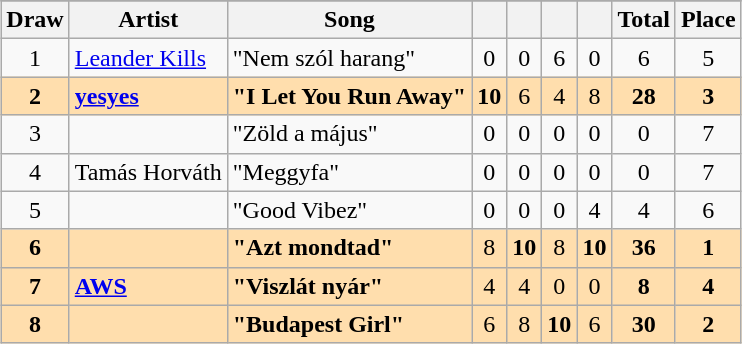<table class="sortable wikitable" style="margin: 1em auto 1em auto; text-align:center">
<tr>
</tr>
<tr>
<th>Draw</th>
<th>Artist</th>
<th>Song</th>
<th><small></small></th>
<th><small></small></th>
<th><small></small></th>
<th><small></small></th>
<th>Total</th>
<th>Place</th>
</tr>
<tr>
<td>1</td>
<td align="left"><a href='#'>Leander Kills</a></td>
<td align="left">"Nem szól harang"</td>
<td>0</td>
<td>0</td>
<td>6</td>
<td>0</td>
<td>6</td>
<td>5</td>
</tr>
<tr style="background:navajowhite;">
<td><strong>2</strong></td>
<td align="left"><strong><a href='#'>yesyes</a></strong></td>
<td align="left"><strong>"I Let You Run Away"</strong></td>
<td><strong>10</strong></td>
<td>6</td>
<td>4</td>
<td>8</td>
<td><strong>28</strong></td>
<td><strong>3</strong></td>
</tr>
<tr>
<td>3</td>
<td align="left"></td>
<td align="left">"Zöld a május"</td>
<td>0</td>
<td>0</td>
<td>0</td>
<td>0</td>
<td>0</td>
<td>7</td>
</tr>
<tr>
<td>4</td>
<td align="left">Tamás Horváth</td>
<td align="left">"Meggyfa"</td>
<td>0</td>
<td>0</td>
<td>0</td>
<td>0</td>
<td>0</td>
<td>7</td>
</tr>
<tr>
<td>5</td>
<td align="left"></td>
<td align="left">"Good Vibez"</td>
<td>0</td>
<td>0</td>
<td>0</td>
<td>4</td>
<td>4</td>
<td>6</td>
</tr>
<tr style="background:navajowhite;">
<td><strong>6</strong></td>
<td align="left"><strong></strong></td>
<td align="left"><strong>"Azt mondtad"</strong></td>
<td>8</td>
<td><strong>10</strong></td>
<td>8</td>
<td><strong>10</strong></td>
<td><strong>36</strong></td>
<td><strong>1</strong></td>
</tr>
<tr style="background:navajowhite;">
<td><strong>7</strong></td>
<td align="left"><strong><a href='#'>AWS</a></strong></td>
<td align="left"><strong>"Viszlát nyár"</strong></td>
<td>4</td>
<td>4</td>
<td>0</td>
<td>0</td>
<td><strong>8</strong></td>
<td><strong>4</strong></td>
</tr>
<tr style="background:navajowhite;">
<td><strong>8</strong></td>
<td align="left"><strong></strong></td>
<td align="left"><strong>"Budapest Girl"</strong></td>
<td>6</td>
<td>8</td>
<td><strong>10</strong></td>
<td>6</td>
<td><strong>30</strong></td>
<td><strong>2</strong></td>
</tr>
</table>
